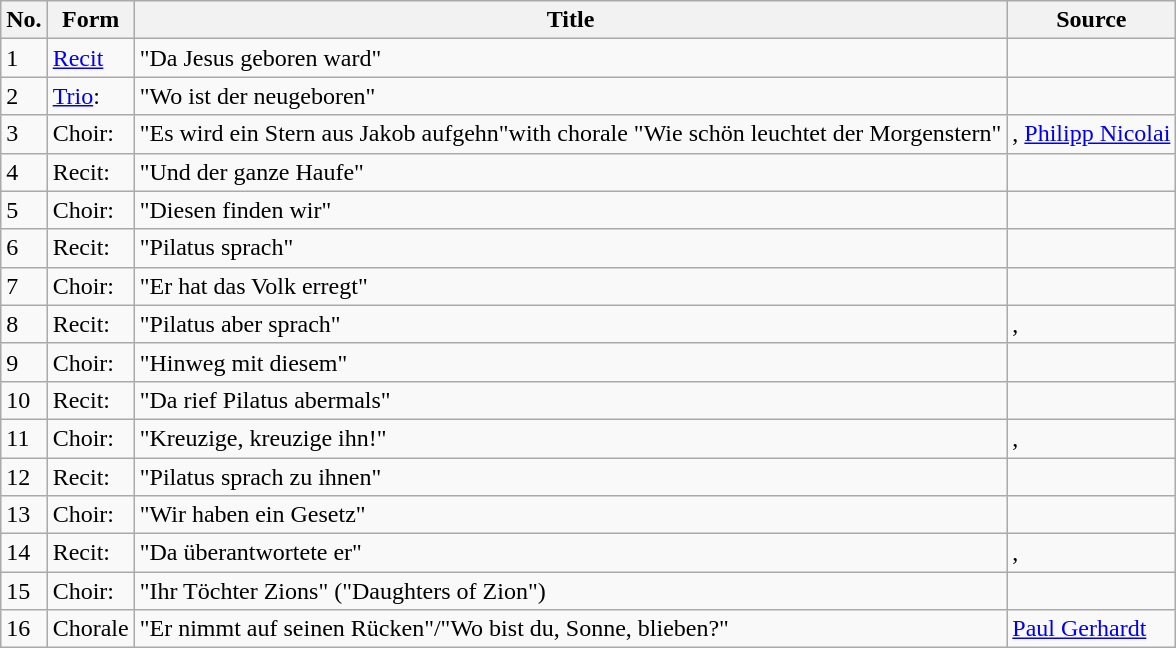<table class="wikitable">
<tr>
<th>No.</th>
<th>Form</th>
<th>Title</th>
<th>Source</th>
</tr>
<tr>
<td>1</td>
<td><a href='#'>Recit</a></td>
<td>"Da Jesus geboren ward"</td>
<td></td>
</tr>
<tr>
<td>2</td>
<td><a href='#'>Trio</a>:</td>
<td>"Wo ist der neugeboren"</td>
<td></td>
</tr>
<tr style="vertical-align: top;">
<td>3</td>
<td>Choir:</td>
<td>"Es wird ein Stern aus Jakob aufgehn"with chorale "Wie schön leuchtet der Morgenstern"</td>
<td>, <a href='#'>Philipp Nicolai</a></td>
</tr>
<tr>
<td>4</td>
<td>Recit:</td>
<td>"Und der ganze Haufe"</td>
<td></td>
</tr>
<tr>
<td>5</td>
<td>Choir:</td>
<td>"Diesen finden wir"</td>
<td></td>
</tr>
<tr>
<td>6</td>
<td>Recit:</td>
<td>"Pilatus sprach"</td>
<td></td>
</tr>
<tr>
<td>7</td>
<td>Choir:</td>
<td>"Er hat das Volk erregt"</td>
<td></td>
</tr>
<tr>
<td>8</td>
<td>Recit:</td>
<td>"Pilatus aber sprach"</td>
<td>, </td>
</tr>
<tr>
<td>9</td>
<td>Choir:</td>
<td>"Hinweg mit diesem"</td>
<td></td>
</tr>
<tr>
<td>10</td>
<td>Recit:</td>
<td>"Da rief Pilatus abermals"</td>
<td></td>
</tr>
<tr>
<td>11</td>
<td>Choir:</td>
<td>"Kreuzige, kreuzige ihn!"</td>
<td>, </td>
</tr>
<tr>
<td>12</td>
<td>Recit:</td>
<td>"Pilatus sprach zu ihnen"</td>
<td></td>
</tr>
<tr>
<td>13</td>
<td>Choir:</td>
<td>"Wir haben ein Gesetz"</td>
<td></td>
</tr>
<tr>
<td>14</td>
<td>Recit:</td>
<td>"Da überantwortete er"</td>
<td>, </td>
</tr>
<tr>
<td>15</td>
<td>Choir:</td>
<td>"Ihr Töchter Zions" ("Daughters of Zion")</td>
<td></td>
</tr>
<tr>
<td>16</td>
<td>Chorale</td>
<td>"Er nimmt auf seinen Rücken"/"Wo bist du, Sonne, blieben?"</td>
<td><a href='#'>Paul Gerhardt</a></td>
</tr>
</table>
